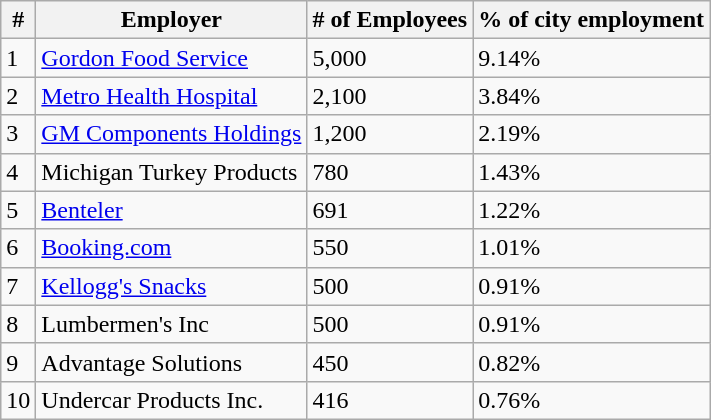<table class="wikitable">
<tr>
<th>#</th>
<th>Employer</th>
<th># of Employees</th>
<th>% of city employment</th>
</tr>
<tr>
<td>1</td>
<td><a href='#'>Gordon Food Service</a></td>
<td>5,000</td>
<td>9.14%</td>
</tr>
<tr>
<td>2</td>
<td><a href='#'>Metro Health Hospital</a></td>
<td>2,100</td>
<td>3.84%</td>
</tr>
<tr>
<td>3</td>
<td><a href='#'>GM Components Holdings</a></td>
<td>1,200</td>
<td>2.19%</td>
</tr>
<tr>
<td>4</td>
<td>Michigan Turkey Products</td>
<td>780</td>
<td>1.43%</td>
</tr>
<tr>
<td>5</td>
<td><a href='#'>Benteler</a></td>
<td>691</td>
<td>1.22%</td>
</tr>
<tr>
<td>6</td>
<td><a href='#'>Booking.com</a></td>
<td>550</td>
<td>1.01%</td>
</tr>
<tr>
<td>7</td>
<td><a href='#'>Kellogg's Snacks</a></td>
<td>500</td>
<td>0.91%</td>
</tr>
<tr>
<td>8</td>
<td>Lumbermen's Inc</td>
<td>500</td>
<td>0.91%</td>
</tr>
<tr>
<td>9</td>
<td>Advantage Solutions</td>
<td>450</td>
<td>0.82%</td>
</tr>
<tr>
<td>10</td>
<td>Undercar Products Inc.</td>
<td>416</td>
<td>0.76%</td>
</tr>
</table>
